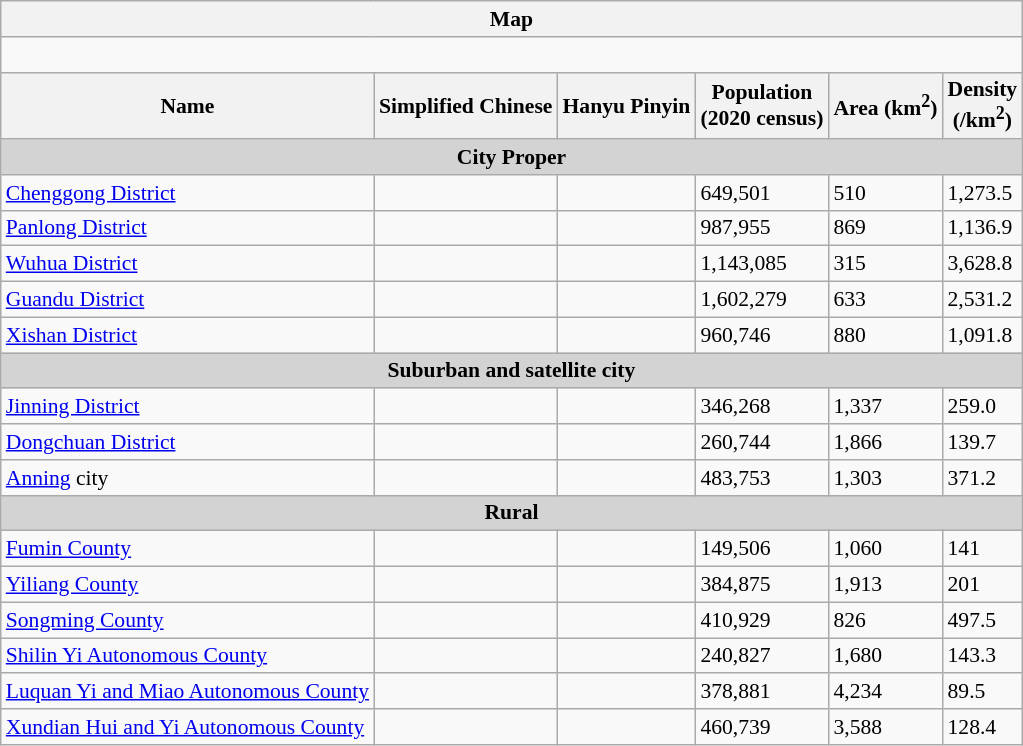<table class="wikitable" style="font-size:90%;">
<tr>
<th colspan="6">Map</th>
</tr>
<tr>
<td colspan="6"><div><br>
















</div></td>
</tr>
<tr>
<th>Name</th>
<th>Simplified Chinese</th>
<th>Hanyu Pinyin</th>
<th>Population<br>(2020 census)</th>
<th>Area (km<sup>2</sup>)</th>
<th>Density<br>(/km<sup>2</sup>)</th>
</tr>
<tr>
<td colspan="7" style="text-align:center; background:#d3d3d3;"><strong>City Proper</strong></td>
</tr>
<tr>
<td><a href='#'>Chenggong District</a></td>
<td></td>
<td></td>
<td>649,501</td>
<td>510</td>
<td>1,273.5</td>
</tr>
<tr>
<td><a href='#'>Panlong District</a></td>
<td></td>
<td></td>
<td>987,955</td>
<td>869</td>
<td>1,136.9</td>
</tr>
<tr>
<td><a href='#'>Wuhua District</a></td>
<td></td>
<td></td>
<td>1,143,085</td>
<td>315</td>
<td>3,628.8</td>
</tr>
<tr>
<td><a href='#'>Guandu District</a></td>
<td></td>
<td></td>
<td>1,602,279</td>
<td>633</td>
<td>2,531.2</td>
</tr>
<tr>
<td><a href='#'>Xishan District</a></td>
<td></td>
<td></td>
<td>960,746</td>
<td>880</td>
<td>1,091.8</td>
</tr>
<tr>
<td colspan="7" style="text-align:center; background:#d3d3d3;"><strong>Suburban and satellite city</strong></td>
</tr>
<tr>
<td><a href='#'>Jinning District</a></td>
<td></td>
<td></td>
<td>346,268</td>
<td>1,337</td>
<td>259.0</td>
</tr>
<tr>
<td><a href='#'>Dongchuan District</a></td>
<td></td>
<td></td>
<td>260,744</td>
<td>1,866</td>
<td>139.7</td>
</tr>
<tr>
<td><a href='#'>Anning</a> city</td>
<td></td>
<td></td>
<td>483,753</td>
<td>1,303</td>
<td>371.2</td>
</tr>
<tr>
<td colspan="7" style="text-align:center; background:#d3d3d3;"><strong>Rural</strong></td>
</tr>
<tr>
<td><a href='#'>Fumin County</a></td>
<td></td>
<td></td>
<td>149,506</td>
<td>1,060</td>
<td>141</td>
</tr>
<tr>
<td><a href='#'>Yiliang County</a></td>
<td></td>
<td></td>
<td>384,875</td>
<td>1,913</td>
<td>201</td>
</tr>
<tr>
<td><a href='#'>Songming County</a></td>
<td></td>
<td></td>
<td>410,929</td>
<td>826</td>
<td>497.5</td>
</tr>
<tr>
<td><a href='#'>Shilin Yi Autonomous County</a></td>
<td></td>
<td></td>
<td>240,827</td>
<td>1,680</td>
<td>143.3</td>
</tr>
<tr>
<td><a href='#'>Luquan Yi and Miao Autonomous County</a></td>
<td></td>
<td></td>
<td>378,881</td>
<td>4,234</td>
<td>89.5</td>
</tr>
<tr>
<td><a href='#'>Xundian Hui and Yi Autonomous County</a></td>
<td></td>
<td></td>
<td>460,739</td>
<td>3,588</td>
<td>128.4</td>
</tr>
</table>
